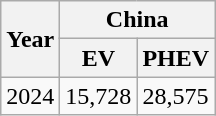<table class="wikitable">
<tr>
<th rowspan="2">Year</th>
<th colspan="2">China</th>
</tr>
<tr>
<th>EV</th>
<th>PHEV</th>
</tr>
<tr>
<td>2024</td>
<td>15,728</td>
<td>28,575</td>
</tr>
</table>
